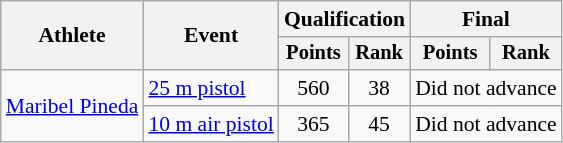<table class="wikitable" style="font-size:90%">
<tr>
<th rowspan="2">Athlete</th>
<th rowspan="2">Event</th>
<th colspan=2>Qualification</th>
<th colspan=2>Final</th>
</tr>
<tr style="font-size:95%">
<th>Points</th>
<th>Rank</th>
<th>Points</th>
<th>Rank</th>
</tr>
<tr align=center>
<td align=left rowspan=2><a href='#'>Maribel Pineda</a></td>
<td align=left><a href='#'>25 m pistol</a></td>
<td>560</td>
<td>38</td>
<td colspan=2>Did not advance</td>
</tr>
<tr align=center>
<td align=left><a href='#'>10 m air pistol</a></td>
<td>365</td>
<td>45</td>
<td colspan=2>Did not advance</td>
</tr>
</table>
